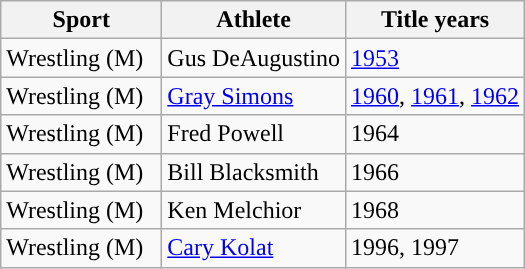<table class="wikitable">
<tr>
<th width=100px>Sport</th>
<th width=px>Athlete</th>
<th width=px>Title years</th>
</tr>
<tr>
<td>Wrestling (M)</td>
<td>Gus DeAugustino</td>
<td><a href='#'>1953</a></td>
</tr>
<tr>
<td>Wrestling (M)</td>
<td><a href='#'>Gray Simons</a></td>
<td><a href='#'>1960</a>, <a href='#'>1961</a>, <a href='#'>1962</a></td>
</tr>
<tr>
<td>Wrestling (M)</td>
<td>Fred Powell</td>
<td>1964</td>
</tr>
<tr>
<td>Wrestling (M)</td>
<td>Bill Blacksmith</td>
<td>1966</td>
</tr>
<tr>
<td>Wrestling (M)</td>
<td>Ken Melchior</td>
<td>1968</td>
</tr>
<tr>
<td>Wrestling (M)</td>
<td><a href='#'>Cary Kolat</a></td>
<td>1996, 1997</td>
</tr>
</table>
